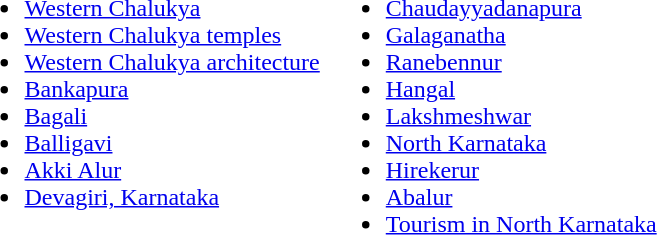<table>
<tr valign=top>
<td><br><ul><li><a href='#'>Western Chalukya</a></li><li><a href='#'>Western Chalukya temples</a></li><li><a href='#'>Western Chalukya architecture</a></li><li><a href='#'>Bankapura</a></li><li><a href='#'>Bagali</a></li><li><a href='#'>Balligavi</a></li><li><a href='#'>Akki Alur</a></li><li><a href='#'>Devagiri, Karnataka</a></li></ul></td>
<td><br><ul><li><a href='#'>Chaudayyadanapura</a></li><li><a href='#'>Galaganatha</a></li><li><a href='#'>Ranebennur</a></li><li><a href='#'>Hangal</a></li><li><a href='#'>Lakshmeshwar</a></li><li><a href='#'>North Karnataka</a></li><li><a href='#'>Hirekerur</a></li><li><a href='#'>Abalur</a></li><li><a href='#'>Tourism in North Karnataka</a></li></ul></td>
</tr>
</table>
